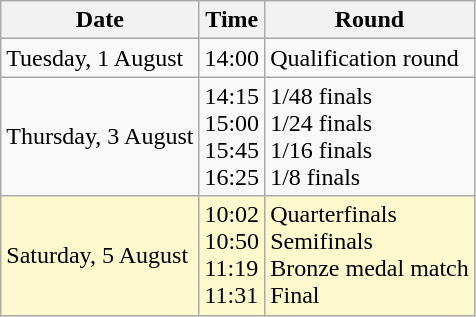<table class=wikitable>
<tr>
<th>Date</th>
<th>Time</th>
<th>Round</th>
</tr>
<tr>
<td>Tuesday, 1 August</td>
<td>14:00</td>
<td>Qualification round</td>
</tr>
<tr>
<td>Thursday, 3 August</td>
<td>14:15 <br> 15:00 <br> 15:45 <br> 16:25</td>
<td>1/48 finals <br> 1/24 finals <br> 1/16 finals <br> 1/8 finals</td>
</tr>
<tr style=background:lemonchiffon>
<td>Saturday, 5 August</td>
<td>10:02 <br> 10:50 <br> 11:19 <br> 11:31</td>
<td>Quarterfinals <br> Semifinals <br> Bronze medal match <br> Final</td>
</tr>
</table>
